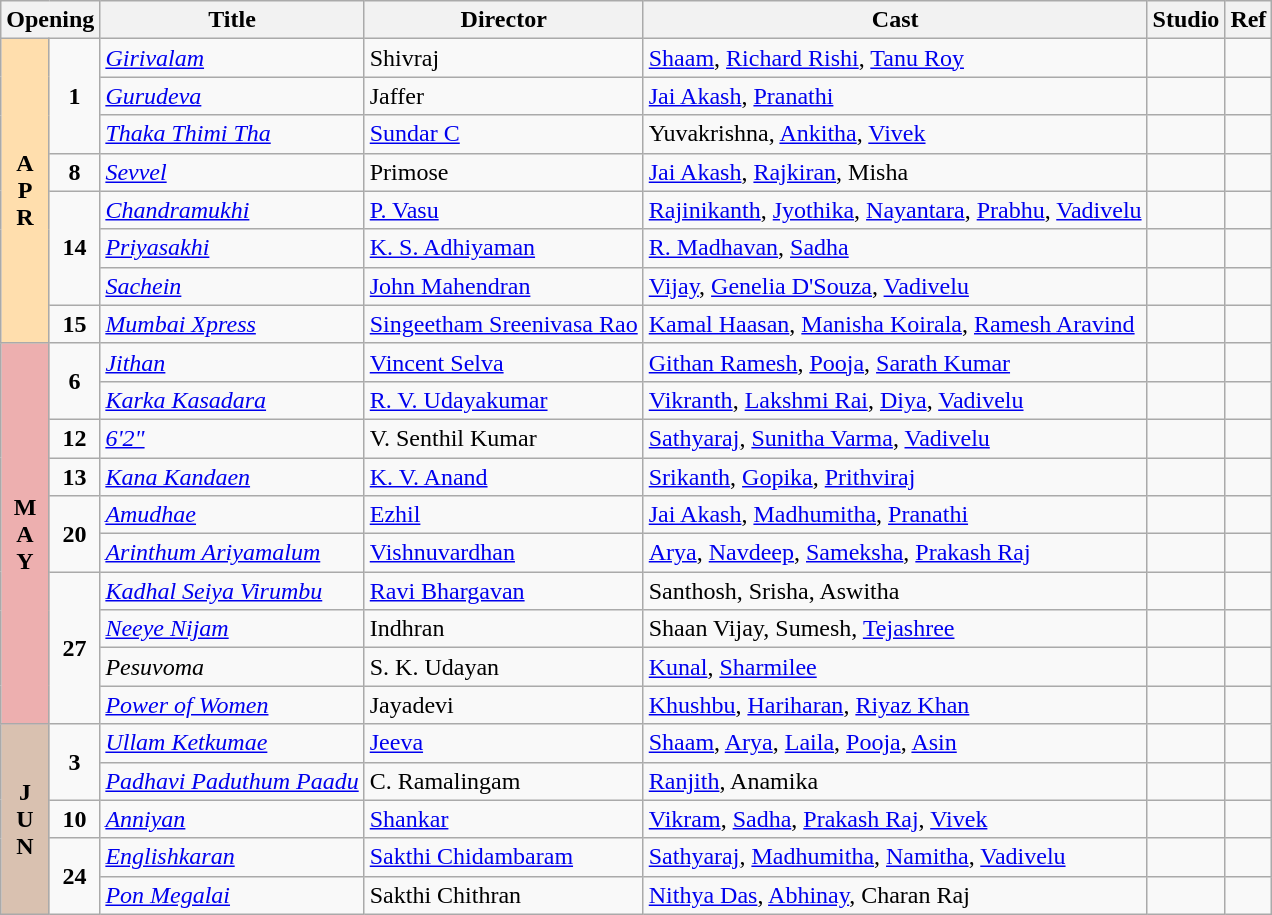<table class="wikitable">
<tr>
<th colspan="2">Opening</th>
<th>Title</th>
<th>Director</th>
<th>Cast</th>
<th>Studio</th>
<th>Ref</th>
</tr>
<tr April!>
<td rowspan="8" valign="center" align="center" style="background:#FFDEAD;"><strong>A<br>P<br>R</strong></td>
<td rowspan="3" align="center"><strong>1</strong></td>
<td><em><a href='#'>Girivalam</a></em></td>
<td>Shivraj</td>
<td><a href='#'>Shaam</a>, <a href='#'>Richard Rishi</a>, <a href='#'>Tanu Roy</a></td>
<td></td>
<td></td>
</tr>
<tr>
<td><em><a href='#'>Gurudeva</a></em></td>
<td>Jaffer</td>
<td><a href='#'>Jai Akash</a>, <a href='#'>Pranathi</a></td>
<td></td>
<td></td>
</tr>
<tr>
<td><em><a href='#'>Thaka Thimi Tha</a></em></td>
<td><a href='#'>Sundar C</a></td>
<td>Yuvakrishna, <a href='#'>Ankitha</a>, <a href='#'>Vivek</a></td>
<td></td>
<td></td>
</tr>
<tr>
<td rowspan="1" align="center"><strong>8</strong></td>
<td><em><a href='#'>Sevvel</a></em></td>
<td>Primose</td>
<td><a href='#'>Jai Akash</a>, <a href='#'>Rajkiran</a>, Misha</td>
<td></td>
<td></td>
</tr>
<tr>
<td rowspan="3" align="center"><strong>14</strong></td>
<td><em><a href='#'>Chandramukhi</a></em></td>
<td><a href='#'>P. Vasu</a></td>
<td><a href='#'>Rajinikanth</a>, <a href='#'>Jyothika</a>, <a href='#'>Nayantara</a>, <a href='#'>Prabhu</a>, <a href='#'>Vadivelu</a></td>
<td></td>
<td></td>
</tr>
<tr>
<td><em><a href='#'>Priyasakhi</a></em></td>
<td><a href='#'>K. S. Adhiyaman</a></td>
<td><a href='#'>R. Madhavan</a>, <a href='#'>Sadha</a></td>
<td></td>
<td></td>
</tr>
<tr>
<td><em><a href='#'>Sachein</a></em></td>
<td><a href='#'>John Mahendran</a></td>
<td><a href='#'>Vijay</a>, <a href='#'>Genelia D'Souza</a>, <a href='#'>Vadivelu</a></td>
<td></td>
<td></td>
</tr>
<tr>
<td rowspan="1" align="center"><strong>15</strong></td>
<td><em><a href='#'>Mumbai Xpress</a></em></td>
<td><a href='#'>Singeetham Sreenivasa Rao</a></td>
<td><a href='#'>Kamal Haasan</a>, <a href='#'>Manisha Koirala</a>, <a href='#'>Ramesh Aravind</a></td>
<td></td>
<td></td>
</tr>
<tr May!>
<td rowspan="10" valign="center" align="center" style="background:#edafaf;"><strong>M<br>A<br>Y</strong></td>
<td rowspan="2" align="center"><strong>6</strong></td>
<td><em><a href='#'>Jithan</a></em></td>
<td><a href='#'>Vincent Selva</a></td>
<td><a href='#'>Githan Ramesh</a>, <a href='#'>Pooja</a>, <a href='#'>Sarath Kumar</a></td>
<td></td>
<td></td>
</tr>
<tr>
<td><em><a href='#'>Karka Kasadara</a></em></td>
<td><a href='#'>R. V. Udayakumar</a></td>
<td><a href='#'>Vikranth</a>, <a href='#'>Lakshmi Rai</a>, <a href='#'>Diya</a>, <a href='#'>Vadivelu</a></td>
<td></td>
<td></td>
</tr>
<tr>
<td rowspan="1" align="center"><strong>12</strong></td>
<td><em><a href='#'>6'2"</a></em></td>
<td>V. Senthil Kumar</td>
<td><a href='#'>Sathyaraj</a>, <a href='#'>Sunitha Varma</a>, <a href='#'>Vadivelu</a></td>
<td></td>
<td></td>
</tr>
<tr>
<td rowspan="1" align="center"><strong>13</strong></td>
<td><em><a href='#'>Kana Kandaen</a></em></td>
<td><a href='#'>K. V. Anand</a></td>
<td><a href='#'>Srikanth</a>, <a href='#'>Gopika</a>, <a href='#'>Prithviraj</a></td>
<td></td>
<td></td>
</tr>
<tr>
<td rowspan="2" align="center"><strong>20</strong></td>
<td><em><a href='#'>Amudhae</a></em></td>
<td><a href='#'>Ezhil</a></td>
<td><a href='#'>Jai Akash</a>, <a href='#'>Madhumitha</a>, <a href='#'>Pranathi</a></td>
<td></td>
<td></td>
</tr>
<tr>
<td><em><a href='#'>Arinthum Ariyamalum</a></em></td>
<td><a href='#'>Vishnuvardhan</a></td>
<td><a href='#'>Arya</a>, <a href='#'>Navdeep</a>, <a href='#'>Sameksha</a>, <a href='#'>Prakash Raj</a></td>
<td></td>
<td></td>
</tr>
<tr>
<td rowspan="4" align="center"><strong>27</strong></td>
<td><em><a href='#'>Kadhal Seiya Virumbu</a></em></td>
<td><a href='#'>Ravi Bhargavan</a></td>
<td>Santhosh, Srisha, Aswitha</td>
<td></td>
<td></td>
</tr>
<tr>
<td><em><a href='#'>Neeye Nijam</a></em></td>
<td>Indhran</td>
<td>Shaan Vijay, Sumesh, <a href='#'>Tejashree</a></td>
<td></td>
<td></td>
</tr>
<tr>
<td><em>Pesuvoma</em></td>
<td>S. K. Udayan</td>
<td><a href='#'>Kunal</a>, <a href='#'>Sharmilee</a></td>
<td></td>
<td></td>
</tr>
<tr>
<td><em><a href='#'>Power of Women</a></em></td>
<td>Jayadevi</td>
<td><a href='#'>Khushbu</a>, <a href='#'>Hariharan</a>, <a href='#'>Riyaz Khan</a></td>
<td></td>
<td></td>
</tr>
<tr June!>
<td rowspan="5" valign="center" align="center" style="background:#d9c1b0;"><strong>J<br>U<br>N</strong></td>
<td rowspan="2" align="center"><strong>3</strong></td>
<td><em><a href='#'>Ullam Ketkumae</a></em></td>
<td><a href='#'>Jeeva</a></td>
<td><a href='#'>Shaam</a>, <a href='#'>Arya</a>, <a href='#'>Laila</a>, <a href='#'>Pooja</a>, <a href='#'>Asin</a></td>
<td></td>
<td></td>
</tr>
<tr>
<td><em><a href='#'>Padhavi Paduthum Paadu</a></em></td>
<td>C. Ramalingam</td>
<td><a href='#'>Ranjith</a>, Anamika</td>
<td></td>
<td></td>
</tr>
<tr>
<td rowspan="1" align="center"><strong>10</strong></td>
<td><em><a href='#'>Anniyan</a></em></td>
<td><a href='#'>Shankar</a></td>
<td><a href='#'>Vikram</a>, <a href='#'>Sadha</a>, <a href='#'>Prakash Raj</a>, <a href='#'>Vivek</a></td>
<td></td>
<td></td>
</tr>
<tr>
<td rowspan="2" align="center"><strong>24</strong></td>
<td><em><a href='#'>Englishkaran</a></em></td>
<td><a href='#'>Sakthi Chidambaram</a></td>
<td><a href='#'>Sathyaraj</a>, <a href='#'>Madhumitha</a>, <a href='#'>Namitha</a>, <a href='#'>Vadivelu</a></td>
<td></td>
<td></td>
</tr>
<tr>
<td><em><a href='#'>Pon Megalai</a></em></td>
<td>Sakthi Chithran</td>
<td><a href='#'>Nithya Das</a>, <a href='#'>Abhinay</a>, Charan Raj</td>
<td></td>
<td></td>
</tr>
</table>
